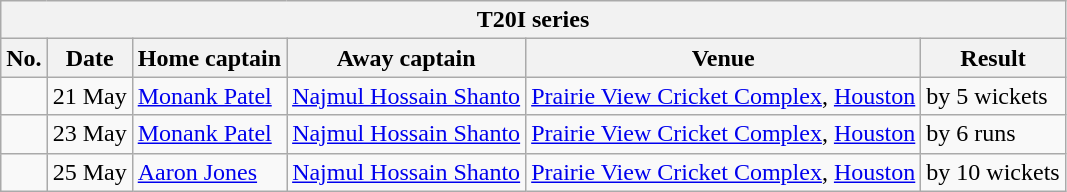<table class="wikitable">
<tr>
<th colspan="6">T20I series</th>
</tr>
<tr>
<th>No.</th>
<th>Date</th>
<th>Home captain</th>
<th>Away captain</th>
<th>Venue</th>
<th>Result</th>
</tr>
<tr>
<td></td>
<td>21 May</td>
<td><a href='#'>Monank Patel</a></td>
<td><a href='#'>Najmul Hossain Shanto</a></td>
<td><a href='#'>Prairie View Cricket Complex</a>, <a href='#'>Houston</a></td>
<td> by 5 wickets</td>
</tr>
<tr>
<td></td>
<td>23 May</td>
<td><a href='#'>Monank Patel</a></td>
<td><a href='#'>Najmul Hossain Shanto</a></td>
<td><a href='#'>Prairie View Cricket Complex</a>, <a href='#'>Houston</a></td>
<td> by 6 runs</td>
</tr>
<tr>
<td></td>
<td>25 May</td>
<td><a href='#'>Aaron Jones</a></td>
<td><a href='#'>Najmul Hossain Shanto</a></td>
<td><a href='#'>Prairie View Cricket Complex</a>, <a href='#'>Houston</a></td>
<td> by 10 wickets</td>
</tr>
</table>
